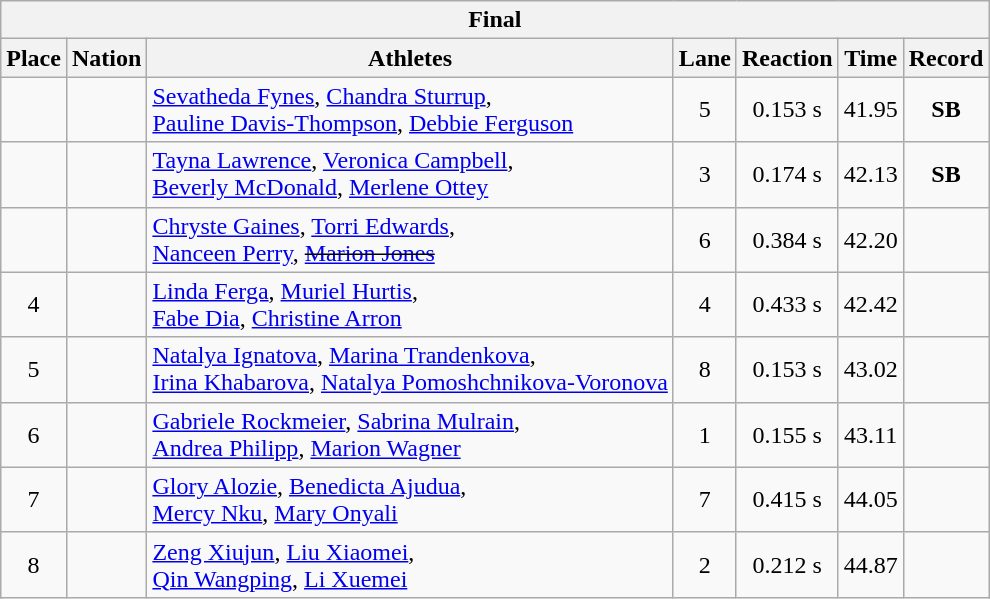<table class=wikitable sortable>
<tr>
<th colspan=9>Final <br></th>
</tr>
<tr>
<th>Place</th>
<th>Nation</th>
<th>Athletes</th>
<th>Lane</th>
<th>Reaction</th>
<th>Time</th>
<th>Record</th>
</tr>
<tr>
<td align=center></td>
<td align=left></td>
<td align=left><a href='#'>Sevatheda Fynes</a>, <a href='#'>Chandra Sturrup</a>,<br><a href='#'>Pauline Davis-Thompson</a>, <a href='#'>Debbie Ferguson</a></td>
<td align=center>5</td>
<td align=center>0.153 s</td>
<td align=center>41.95</td>
<td align=center><strong>SB</strong></td>
</tr>
<tr>
<td align=center></td>
<td align=left></td>
<td align=left><a href='#'>Tayna Lawrence</a>, <a href='#'>Veronica Campbell</a>,<br><a href='#'>Beverly McDonald</a>, <a href='#'>Merlene Ottey</a></td>
<td align=center>3</td>
<td align=center>0.174 s</td>
<td align=center>42.13</td>
<td align=center><strong>SB</strong></td>
</tr>
<tr>
<td align=center></td>
<td align=left></td>
<td align=left><a href='#'>Chryste Gaines</a>, <a href='#'>Torri Edwards</a>,<br><a href='#'>Nanceen Perry</a>, <s><a href='#'>Marion Jones</a></s></td>
<td align=center>6</td>
<td align=center>0.384 s</td>
<td align=center>42.20</td>
<td align=center></td>
</tr>
<tr>
<td align=center>4</td>
<td align=left></td>
<td align=left><a href='#'>Linda Ferga</a>, <a href='#'>Muriel Hurtis</a>,<br><a href='#'>Fabe Dia</a>, <a href='#'>Christine Arron</a></td>
<td align=center>4</td>
<td align=center>0.433 s</td>
<td align=center>42.42</td>
<td align=center></td>
</tr>
<tr>
<td align=center>5</td>
<td align=left></td>
<td align=left><a href='#'>Natalya Ignatova</a>, <a href='#'>Marina Trandenkova</a>,<br><a href='#'>Irina Khabarova</a>, <a href='#'>Natalya Pomoshchnikova-Voronova</a></td>
<td align=center>8</td>
<td align=center>0.153 s</td>
<td align=center>43.02</td>
<td align=center></td>
</tr>
<tr>
<td align=center>6</td>
<td align=left></td>
<td align=left><a href='#'>Gabriele Rockmeier</a>, <a href='#'>Sabrina Mulrain</a>,<br><a href='#'>Andrea Philipp</a>, <a href='#'>Marion Wagner</a></td>
<td align=center>1</td>
<td align=center>0.155 s</td>
<td align=center>43.11</td>
<td align=center></td>
</tr>
<tr>
<td align=center>7</td>
<td align=left></td>
<td align=left><a href='#'>Glory Alozie</a>, <a href='#'>Benedicta Ajudua</a>,<br><a href='#'>Mercy Nku</a>, <a href='#'>Mary Onyali</a></td>
<td align=center>7</td>
<td align=center>0.415 s</td>
<td align=center>44.05</td>
<td align=center></td>
</tr>
<tr>
<td align=center>8</td>
<td align=left></td>
<td align=left><a href='#'>Zeng Xiujun</a>, <a href='#'>Liu Xiaomei</a>,<br><a href='#'>Qin Wangping</a>, <a href='#'>Li Xuemei</a></td>
<td align=center>2</td>
<td align=center>0.212 s</td>
<td align=center>44.87</td>
<td align=center></td>
</tr>
</table>
